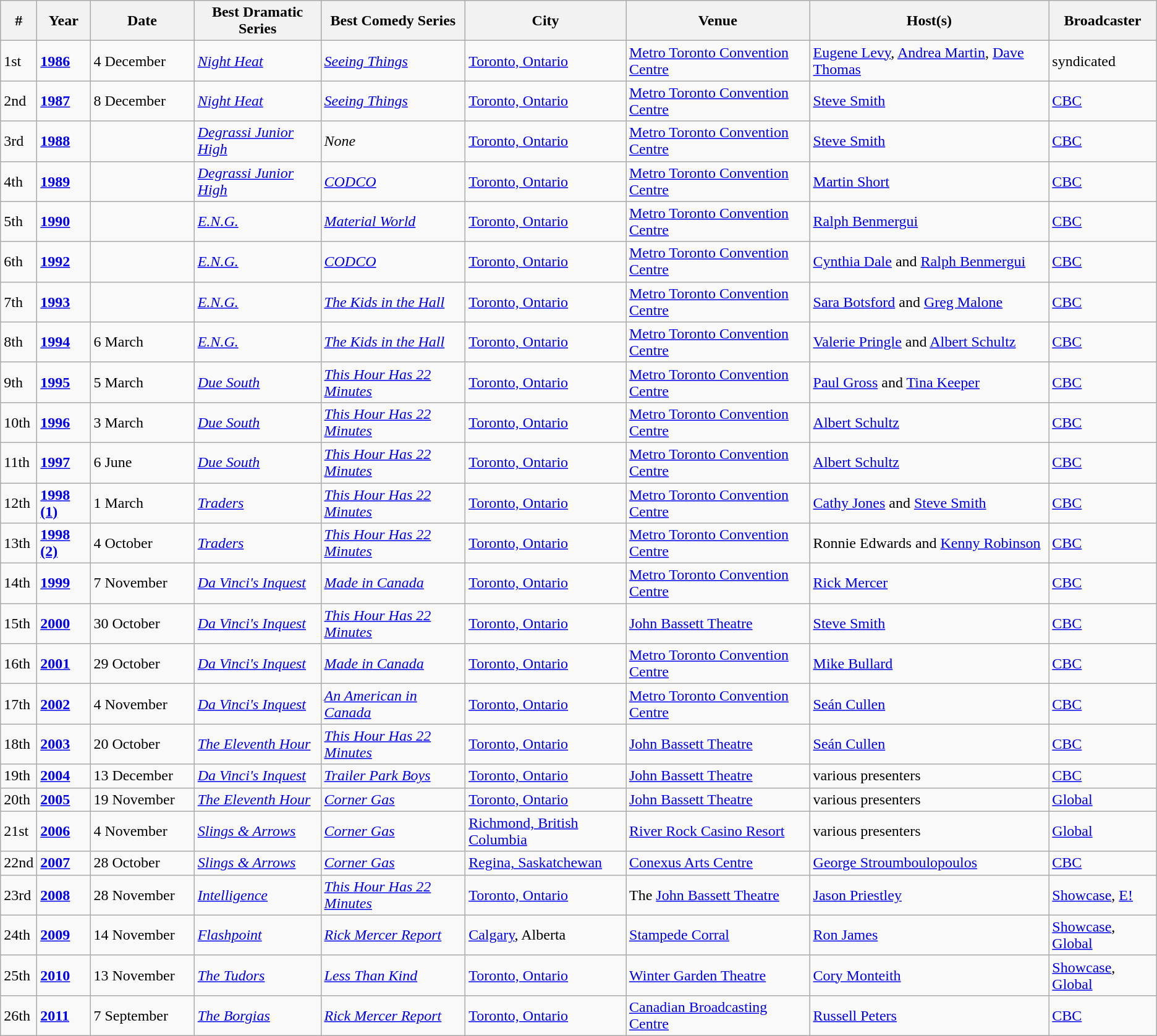<table class="wikitable">
<tr>
<th>#</th>
<th>Year</th>
<th width="9%">Date</th>
<th>Best Dramatic Series</th>
<th>Best Comedy Series</th>
<th>City</th>
<th>Venue</th>
<th>Host(s)</th>
<th>Broadcaster</th>
</tr>
<tr>
<td>1st</td>
<td><strong><a href='#'>1986</a></strong></td>
<td>4 December</td>
<td><em><a href='#'>Night Heat</a></em></td>
<td><em><a href='#'>Seeing Things</a></em></td>
<td><a href='#'>Toronto, Ontario</a></td>
<td><a href='#'>Metro Toronto Convention Centre</a></td>
<td><a href='#'>Eugene Levy</a>, <a href='#'>Andrea Martin</a>, <a href='#'>Dave Thomas</a></td>
<td>syndicated</td>
</tr>
<tr>
<td>2nd</td>
<td><strong><a href='#'>1987</a></strong></td>
<td>8 December</td>
<td><em><a href='#'>Night Heat</a></em></td>
<td><em><a href='#'>Seeing Things</a></em></td>
<td><a href='#'>Toronto, Ontario</a></td>
<td><a href='#'>Metro Toronto Convention Centre</a></td>
<td><a href='#'>Steve Smith</a></td>
<td><a href='#'>CBC</a></td>
</tr>
<tr>
<td>3rd</td>
<td><strong><a href='#'>1988</a></strong></td>
<td></td>
<td><em><a href='#'>Degrassi Junior High</a></em></td>
<td><em>None</em></td>
<td><a href='#'>Toronto, Ontario</a></td>
<td><a href='#'>Metro Toronto Convention Centre</a></td>
<td><a href='#'>Steve Smith</a></td>
<td><a href='#'>CBC</a></td>
</tr>
<tr>
<td>4th</td>
<td><strong><a href='#'>1989</a></strong></td>
<td></td>
<td><em><a href='#'>Degrassi Junior High</a></em></td>
<td><em><a href='#'>CODCO</a></em></td>
<td><a href='#'>Toronto, Ontario</a></td>
<td><a href='#'>Metro Toronto Convention Centre</a></td>
<td><a href='#'>Martin Short</a></td>
<td><a href='#'>CBC</a></td>
</tr>
<tr>
<td>5th</td>
<td><strong><a href='#'>1990</a></strong></td>
<td></td>
<td><em><a href='#'>E.N.G.</a></em></td>
<td><em><a href='#'>Material World</a></em></td>
<td><a href='#'>Toronto, Ontario</a></td>
<td><a href='#'>Metro Toronto Convention Centre</a></td>
<td><a href='#'>Ralph Benmergui</a></td>
<td><a href='#'>CBC</a></td>
</tr>
<tr>
<td>6th</td>
<td><strong><a href='#'>1992</a></strong></td>
<td></td>
<td><em><a href='#'>E.N.G.</a></em></td>
<td><em><a href='#'>CODCO</a></em></td>
<td><a href='#'>Toronto, Ontario</a></td>
<td><a href='#'>Metro Toronto Convention Centre</a></td>
<td><a href='#'>Cynthia Dale</a> and <a href='#'>Ralph Benmergui</a></td>
<td><a href='#'>CBC</a></td>
</tr>
<tr>
<td>7th</td>
<td><strong><a href='#'>1993</a></strong></td>
<td></td>
<td><em><a href='#'>E.N.G.</a></em></td>
<td><em><a href='#'>The Kids in the Hall</a></em></td>
<td><a href='#'>Toronto, Ontario</a></td>
<td><a href='#'>Metro Toronto Convention Centre</a></td>
<td><a href='#'>Sara Botsford</a> and <a href='#'>Greg Malone</a></td>
<td><a href='#'>CBC</a></td>
</tr>
<tr>
<td>8th</td>
<td><strong><a href='#'>1994</a></strong></td>
<td>6 March</td>
<td><em><a href='#'>E.N.G.</a></em></td>
<td><em><a href='#'>The Kids in the Hall</a></em></td>
<td><a href='#'>Toronto, Ontario</a></td>
<td><a href='#'>Metro Toronto Convention Centre</a></td>
<td><a href='#'>Valerie Pringle</a> and <a href='#'>Albert Schultz</a></td>
<td><a href='#'>CBC</a></td>
</tr>
<tr>
<td>9th</td>
<td><strong><a href='#'>1995</a></strong></td>
<td>5 March</td>
<td><em><a href='#'>Due South</a></em></td>
<td><em><a href='#'>This Hour Has 22 Minutes</a></em></td>
<td><a href='#'>Toronto, Ontario</a></td>
<td><a href='#'>Metro Toronto Convention Centre</a></td>
<td><a href='#'>Paul Gross</a> and <a href='#'>Tina Keeper</a></td>
<td><a href='#'>CBC</a></td>
</tr>
<tr>
<td>10th</td>
<td><strong><a href='#'>1996</a></strong></td>
<td>3 March</td>
<td><em><a href='#'>Due South</a></em></td>
<td><em><a href='#'>This Hour Has 22 Minutes</a></em></td>
<td><a href='#'>Toronto, Ontario</a></td>
<td><a href='#'>Metro Toronto Convention Centre</a></td>
<td><a href='#'>Albert Schultz</a></td>
<td><a href='#'>CBC</a></td>
</tr>
<tr>
<td>11th</td>
<td><strong><a href='#'>1997</a></strong></td>
<td>6 June</td>
<td><em><a href='#'>Due South</a></em></td>
<td><em><a href='#'>This Hour Has 22 Minutes</a></em></td>
<td><a href='#'>Toronto, Ontario</a></td>
<td><a href='#'>Metro Toronto Convention Centre</a></td>
<td><a href='#'>Albert Schultz</a></td>
<td><a href='#'>CBC</a></td>
</tr>
<tr>
<td>12th</td>
<td><strong><a href='#'>1998 (1)</a></strong></td>
<td>1 March</td>
<td><em><a href='#'>Traders</a></em></td>
<td><em><a href='#'>This Hour Has 22 Minutes</a></em></td>
<td><a href='#'>Toronto, Ontario</a></td>
<td><a href='#'>Metro Toronto Convention Centre</a></td>
<td><a href='#'>Cathy Jones</a> and <a href='#'>Steve Smith</a></td>
<td><a href='#'>CBC</a></td>
</tr>
<tr>
<td>13th</td>
<td><strong><a href='#'>1998 (2)</a></strong></td>
<td>4 October</td>
<td><em><a href='#'>Traders</a></em></td>
<td><em><a href='#'>This Hour Has 22 Minutes</a></em></td>
<td><a href='#'>Toronto, Ontario</a></td>
<td><a href='#'>Metro Toronto Convention Centre</a></td>
<td>Ronnie Edwards and <a href='#'>Kenny Robinson</a></td>
<td><a href='#'>CBC</a></td>
</tr>
<tr>
<td>14th</td>
<td><strong><a href='#'>1999</a></strong></td>
<td>7 November</td>
<td><em><a href='#'>Da Vinci's Inquest</a></em></td>
<td><em><a href='#'>Made in Canada</a></em></td>
<td><a href='#'>Toronto, Ontario</a></td>
<td><a href='#'>Metro Toronto Convention Centre</a></td>
<td><a href='#'>Rick Mercer</a></td>
<td><a href='#'>CBC</a></td>
</tr>
<tr>
<td>15th</td>
<td><strong><a href='#'>2000</a></strong></td>
<td>30 October</td>
<td><em><a href='#'>Da Vinci's Inquest</a></em></td>
<td><em><a href='#'>This Hour Has 22 Minutes</a></em></td>
<td><a href='#'>Toronto, Ontario</a></td>
<td><a href='#'>John Bassett Theatre</a></td>
<td><a href='#'>Steve Smith</a></td>
<td><a href='#'>CBC</a></td>
</tr>
<tr>
<td>16th</td>
<td><strong><a href='#'>2001</a></strong></td>
<td>29 October</td>
<td><em><a href='#'>Da Vinci's Inquest</a></em></td>
<td><em><a href='#'>Made in Canada</a></em></td>
<td><a href='#'>Toronto, Ontario</a></td>
<td><a href='#'>Metro Toronto Convention Centre</a></td>
<td><a href='#'>Mike Bullard</a></td>
<td><a href='#'>CBC</a></td>
</tr>
<tr>
<td>17th</td>
<td><strong><a href='#'>2002</a></strong></td>
<td>4 November</td>
<td><em><a href='#'>Da Vinci's Inquest</a></em></td>
<td><em><a href='#'>An American in Canada</a></em></td>
<td><a href='#'>Toronto, Ontario</a></td>
<td><a href='#'>Metro Toronto Convention Centre</a></td>
<td><a href='#'>Seán Cullen</a></td>
<td><a href='#'>CBC</a></td>
</tr>
<tr>
<td>18th</td>
<td><strong><a href='#'>2003</a></strong></td>
<td>20 October</td>
<td><em><a href='#'>The Eleventh Hour</a></em></td>
<td><em><a href='#'>This Hour Has 22 Minutes</a></em></td>
<td><a href='#'>Toronto, Ontario</a></td>
<td><a href='#'>John Bassett Theatre</a></td>
<td><a href='#'>Seán Cullen</a></td>
<td><a href='#'>CBC</a></td>
</tr>
<tr>
<td>19th</td>
<td><strong><a href='#'>2004</a></strong></td>
<td>13 December</td>
<td><em><a href='#'>Da Vinci's Inquest</a></em></td>
<td><em><a href='#'>Trailer Park Boys</a></em></td>
<td><a href='#'>Toronto, Ontario</a></td>
<td><a href='#'>John Bassett Theatre</a></td>
<td>various presenters</td>
<td><a href='#'>CBC</a></td>
</tr>
<tr>
<td>20th</td>
<td><strong><a href='#'>2005</a></strong></td>
<td>19 November</td>
<td><em><a href='#'>The Eleventh Hour</a></em></td>
<td><em><a href='#'>Corner Gas</a></em></td>
<td><a href='#'>Toronto, Ontario</a></td>
<td><a href='#'>John Bassett Theatre</a></td>
<td>various presenters</td>
<td><a href='#'>Global</a></td>
</tr>
<tr>
<td>21st</td>
<td><strong><a href='#'>2006</a></strong></td>
<td>4 November</td>
<td><em><a href='#'>Slings & Arrows</a></em></td>
<td><em><a href='#'>Corner Gas</a></em></td>
<td><a href='#'>Richmond, British Columbia</a></td>
<td><a href='#'>River Rock Casino Resort</a></td>
<td>various presenters</td>
<td><a href='#'>Global</a></td>
</tr>
<tr>
<td>22nd</td>
<td><strong><a href='#'>2007</a></strong></td>
<td>28 October</td>
<td><em><a href='#'>Slings & Arrows</a></em></td>
<td><em><a href='#'>Corner Gas</a></em></td>
<td><a href='#'>Regina, Saskatchewan</a></td>
<td><a href='#'>Conexus Arts Centre</a></td>
<td><a href='#'>George Stroumboulopoulos</a></td>
<td><a href='#'>CBC</a></td>
</tr>
<tr>
<td>23rd</td>
<td><strong><a href='#'>2008</a></strong></td>
<td>28 November</td>
<td><em><a href='#'>Intelligence</a></em></td>
<td><em><a href='#'>This Hour Has 22 Minutes</a></em></td>
<td><a href='#'>Toronto, Ontario</a></td>
<td>The <a href='#'>John Bassett Theatre</a></td>
<td><a href='#'>Jason Priestley</a></td>
<td><a href='#'>Showcase</a>, <a href='#'>E!</a></td>
</tr>
<tr>
<td>24th</td>
<td><strong><a href='#'>2009</a></strong></td>
<td>14 November</td>
<td><em><a href='#'>Flashpoint</a></em></td>
<td><em><a href='#'>Rick Mercer Report</a></em></td>
<td><a href='#'>Calgary</a>, Alberta</td>
<td><a href='#'>Stampede Corral</a></td>
<td><a href='#'>Ron James</a></td>
<td><a href='#'>Showcase</a>, <a href='#'>Global</a></td>
</tr>
<tr>
<td>25th</td>
<td><strong><a href='#'>2010</a></strong></td>
<td>13 November</td>
<td><em><a href='#'>The Tudors</a></em></td>
<td><em><a href='#'>Less Than Kind</a></em></td>
<td><a href='#'>Toronto, Ontario</a></td>
<td><a href='#'>Winter Garden Theatre</a></td>
<td><a href='#'>Cory Monteith</a></td>
<td><a href='#'>Showcase</a>, <a href='#'>Global</a></td>
</tr>
<tr>
<td>26th</td>
<td><strong><a href='#'>2011</a></strong></td>
<td>7 September</td>
<td><em><a href='#'>The Borgias</a></em></td>
<td><em><a href='#'>Rick Mercer Report</a></em></td>
<td><a href='#'>Toronto, Ontario</a></td>
<td><a href='#'>Canadian Broadcasting Centre</a></td>
<td><a href='#'>Russell Peters</a></td>
<td><a href='#'>CBC</a></td>
</tr>
</table>
